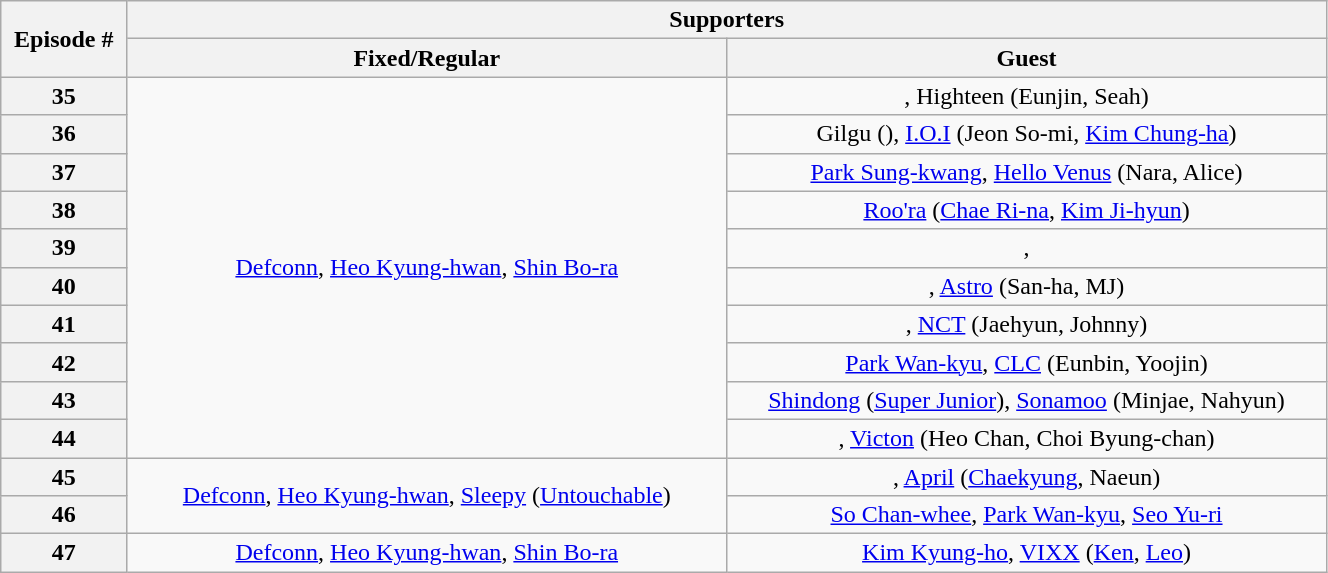<table class="wikitable" style="text-align:center; width:70%;">
<tr>
<th rowspan=2 width="5%">Episode #</th>
<th colspan=2 width="60%">Supporters</th>
</tr>
<tr>
<th width="30%">Fixed/Regular</th>
<th width="30%">Guest</th>
</tr>
<tr>
<th>35</th>
<td rowspan=10><a href='#'>Defconn</a>, <a href='#'>Heo Kyung-hwan</a>, <a href='#'>Shin Bo-ra</a></td>
<td>, Highteen (Eunjin, Seah)</td>
</tr>
<tr>
<th>36</th>
<td>Gilgu (), <a href='#'>I.O.I</a> (Jeon So-mi, <a href='#'>Kim Chung-ha</a>)</td>
</tr>
<tr>
<th>37</th>
<td><a href='#'>Park Sung-kwang</a>, <a href='#'>Hello Venus</a> (Nara, Alice)</td>
</tr>
<tr>
<th>38</th>
<td><a href='#'>Roo'ra</a> (<a href='#'>Chae Ri-na</a>, <a href='#'>Kim Ji-hyun</a>)</td>
</tr>
<tr>
<th>39</th>
<td>, </td>
</tr>
<tr>
<th>40</th>
<td>, <a href='#'>Astro</a> (San-ha, MJ)</td>
</tr>
<tr>
<th>41</th>
<td>, <a href='#'>NCT</a> (Jaehyun, Johnny)</td>
</tr>
<tr>
<th>42</th>
<td><a href='#'>Park Wan-kyu</a>, <a href='#'>CLC</a> (Eunbin, Yoojin)</td>
</tr>
<tr>
<th>43</th>
<td><a href='#'>Shindong</a> (<a href='#'>Super Junior</a>), <a href='#'>Sonamoo</a> (Minjae, Nahyun)</td>
</tr>
<tr>
<th>44</th>
<td>, <a href='#'>Victon</a> (Heo Chan, Choi Byung-chan)</td>
</tr>
<tr>
<th>45</th>
<td rowspan=2><a href='#'>Defconn</a>, <a href='#'>Heo Kyung-hwan</a>, <a href='#'>Sleepy</a> (<a href='#'>Untouchable</a>)</td>
<td>, <a href='#'>April</a> (<a href='#'>Chaekyung</a>, Naeun)</td>
</tr>
<tr>
<th>46</th>
<td><a href='#'>So Chan-whee</a>,  <a href='#'>Park Wan-kyu</a>, <a href='#'>Seo Yu-ri</a></td>
</tr>
<tr>
<th>47</th>
<td><a href='#'>Defconn</a>, <a href='#'>Heo Kyung-hwan</a>, <a href='#'>Shin Bo-ra</a></td>
<td><a href='#'>Kim Kyung-ho</a>, <a href='#'>VIXX</a> (<a href='#'>Ken</a>, <a href='#'>Leo</a>)</td>
</tr>
</table>
